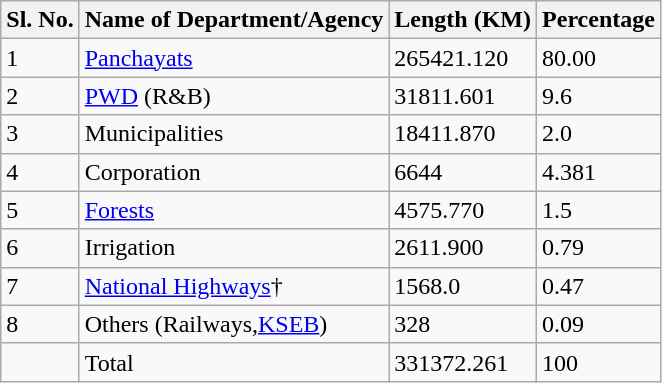<table class="wikitable sortable">
<tr>
<th>Sl. No.</th>
<th>Name of Department/Agency</th>
<th>Length (KM)</th>
<th>Percentage</th>
</tr>
<tr>
<td>1</td>
<td><a href='#'>Panchayats</a></td>
<td>265421.120</td>
<td>80.00</td>
</tr>
<tr>
<td>2</td>
<td><a href='#'>PWD</a> (R&B)</td>
<td>31811.601</td>
<td>9.6</td>
</tr>
<tr>
<td>3</td>
<td>Municipalities</td>
<td>18411.870</td>
<td>2.0</td>
</tr>
<tr>
<td>4</td>
<td>Corporation</td>
<td>6644</td>
<td>4.381</td>
</tr>
<tr>
<td>5</td>
<td><a href='#'>Forests</a></td>
<td>4575.770</td>
<td>1.5</td>
</tr>
<tr>
<td>6</td>
<td>Irrigation</td>
<td>2611.900</td>
<td>0.79</td>
</tr>
<tr>
<td>7</td>
<td><a href='#'>National Highways</a>†</td>
<td>1568.0</td>
<td>0.47</td>
</tr>
<tr>
<td>8</td>
<td>Others (Railways,<a href='#'>KSEB</a>)</td>
<td>328</td>
<td>0.09</td>
</tr>
<tr>
<td></td>
<td>Total</td>
<td>331372.261</td>
<td>100</td>
</tr>
</table>
